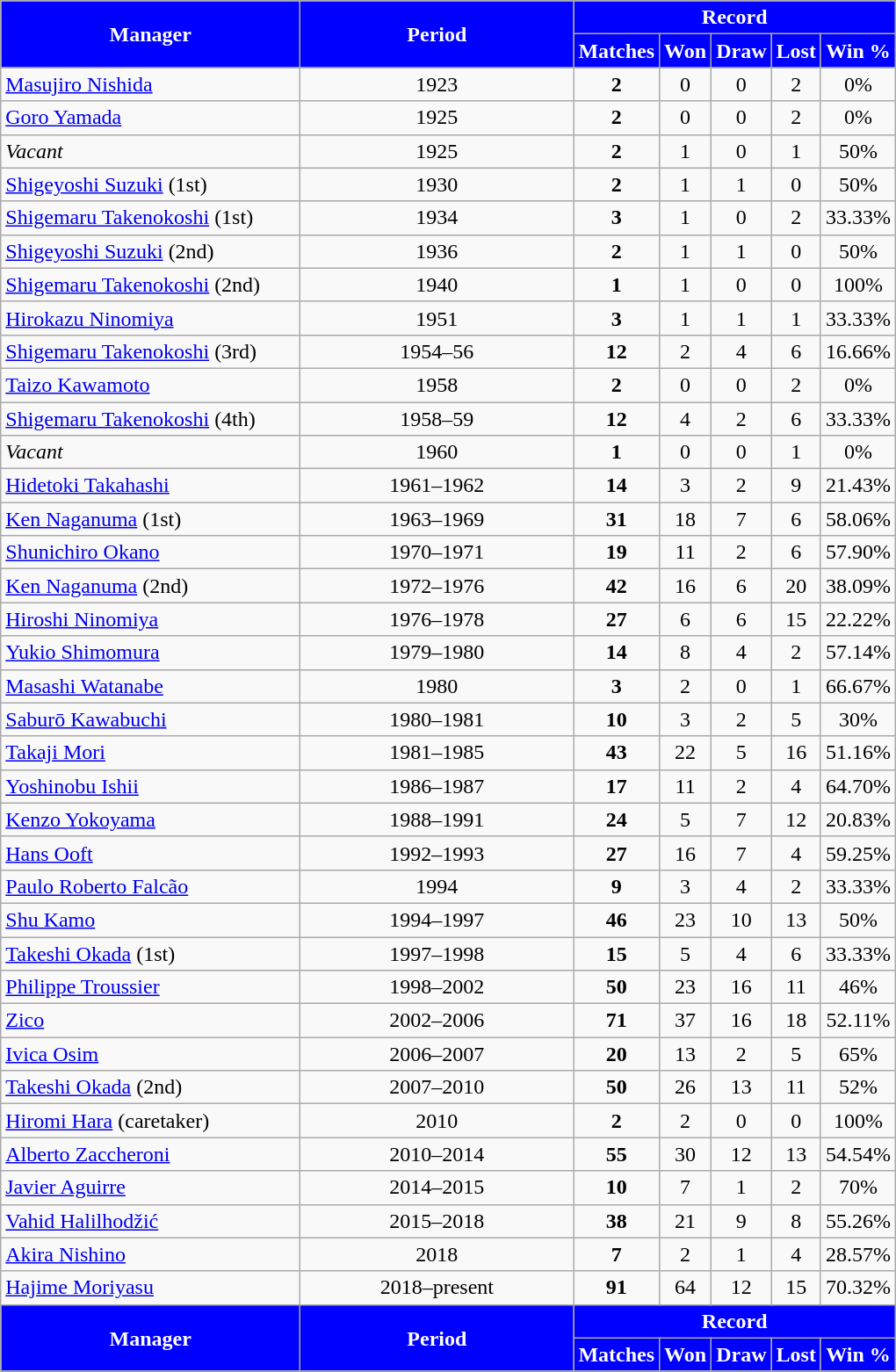<table class="wikitable sortable collapsible" style="text-align: center">
<tr>
<th style="background:blue;width:220px;color:white" rowspan="2">Manager</th>
<th style="background:blue;width:80px;color:white" rowspan="2">Period</th>
<th style="background:blue;width:170px;color:white" colspan="8">Record</th>
</tr>
<tr>
<th style=background:blue;color:white>Matches</th>
<th style=background:blue;color:white>Won</th>
<th style=background:blue;color:white>Draw</th>
<th style=background:blue;color:white>Lost</th>
<th style=background:blue;color:white>Win %</th>
</tr>
<tr>
<td align=left> <a href='#'>Masujiro Nishida</a></td>
<td>1923</td>
<td><strong>2</strong></td>
<td>0</td>
<td>0</td>
<td>2</td>
<td>0%</td>
</tr>
<tr>
<td align=left> <a href='#'>Goro Yamada</a></td>
<td>1925</td>
<td><strong>2</strong></td>
<td>0</td>
<td>0</td>
<td>2</td>
<td>0%</td>
</tr>
<tr>
<td align=left><em>Vacant</em></td>
<td>1925</td>
<td><strong>2</strong></td>
<td>1</td>
<td>0</td>
<td>1</td>
<td>50%</td>
</tr>
<tr>
<td align=left> <a href='#'>Shigeyoshi Suzuki</a> (1st)</td>
<td>1930</td>
<td><strong>2</strong></td>
<td>1</td>
<td>1</td>
<td>0</td>
<td>50%</td>
</tr>
<tr>
<td align=left> <a href='#'>Shigemaru Takenokoshi</a> (1st)</td>
<td>1934</td>
<td><strong>3</strong></td>
<td>1</td>
<td>0</td>
<td>2</td>
<td>33.33%</td>
</tr>
<tr>
<td align=left> <a href='#'>Shigeyoshi Suzuki</a> (2nd)</td>
<td>1936</td>
<td><strong>2</strong></td>
<td>1</td>
<td>1</td>
<td>0</td>
<td>50%</td>
</tr>
<tr>
<td align=left> <a href='#'>Shigemaru Takenokoshi</a> (2nd)</td>
<td>1940</td>
<td><strong>1</strong></td>
<td>1</td>
<td>0</td>
<td>0</td>
<td>100%</td>
</tr>
<tr>
<td align=left> <a href='#'>Hirokazu Ninomiya</a></td>
<td>1951</td>
<td><strong>3</strong></td>
<td>1</td>
<td>1</td>
<td>1</td>
<td>33.33%</td>
</tr>
<tr>
<td align=left> <a href='#'>Shigemaru Takenokoshi</a> (3rd)</td>
<td>1954–56</td>
<td><strong>12</strong></td>
<td>2</td>
<td>4</td>
<td>6</td>
<td>16.66%</td>
</tr>
<tr>
<td align=left> <a href='#'>Taizo Kawamoto</a></td>
<td>1958</td>
<td><strong>2</strong></td>
<td>0</td>
<td>0</td>
<td>2</td>
<td>0%</td>
</tr>
<tr>
<td align=left> <a href='#'>Shigemaru Takenokoshi</a> (4th)</td>
<td>1958–59</td>
<td><strong>12</strong></td>
<td>4</td>
<td>2</td>
<td>6</td>
<td>33.33%</td>
</tr>
<tr>
<td align=left><em>Vacant</em></td>
<td>1960</td>
<td><strong>1</strong></td>
<td>0</td>
<td>0</td>
<td>1</td>
<td>0%</td>
</tr>
<tr>
<td align=left> <a href='#'>Hidetoki Takahashi</a></td>
<td>1961–1962</td>
<td><strong>14</strong></td>
<td>3</td>
<td>2</td>
<td>9</td>
<td>21.43%</td>
</tr>
<tr>
<td align=left> <a href='#'>Ken Naganuma</a> (1st)</td>
<td>1963–1969</td>
<td><strong>31</strong></td>
<td>18</td>
<td>7</td>
<td>6</td>
<td>58.06%</td>
</tr>
<tr>
<td align=left> <a href='#'>Shunichiro Okano</a></td>
<td>1970–1971</td>
<td><strong>19</strong></td>
<td>11</td>
<td>2</td>
<td>6</td>
<td>57.90%</td>
</tr>
<tr>
<td align=left> <a href='#'>Ken Naganuma</a> (2nd)</td>
<td>1972–1976</td>
<td><strong>42</strong></td>
<td>16</td>
<td>6</td>
<td>20</td>
<td>38.09%</td>
</tr>
<tr>
<td align=left> <a href='#'>Hiroshi Ninomiya</a></td>
<td>1976–1978</td>
<td><strong>27</strong></td>
<td>6</td>
<td>6</td>
<td>15</td>
<td>22.22%</td>
</tr>
<tr>
<td align=left> <a href='#'>Yukio Shimomura</a></td>
<td>1979–1980</td>
<td><strong>14</strong></td>
<td>8</td>
<td>4</td>
<td>2</td>
<td>57.14%</td>
</tr>
<tr>
<td align=left> <a href='#'>Masashi Watanabe</a></td>
<td>1980</td>
<td><strong>3</strong></td>
<td>2</td>
<td>0</td>
<td>1</td>
<td>66.67%</td>
</tr>
<tr>
<td align=left> <a href='#'>Saburō Kawabuchi</a></td>
<td>1980–1981</td>
<td><strong>10</strong></td>
<td>3</td>
<td>2</td>
<td>5</td>
<td>30%</td>
</tr>
<tr>
<td align=left> <a href='#'>Takaji Mori</a></td>
<td>1981–1985</td>
<td><strong>43</strong></td>
<td>22</td>
<td>5</td>
<td>16</td>
<td>51.16%</td>
</tr>
<tr>
<td align=left> <a href='#'>Yoshinobu Ishii</a></td>
<td>1986–1987</td>
<td><strong>17</strong></td>
<td>11</td>
<td>2</td>
<td>4</td>
<td>64.70%</td>
</tr>
<tr>
<td align=left> <a href='#'>Kenzo Yokoyama</a></td>
<td>1988–1991</td>
<td><strong>24</strong></td>
<td>5</td>
<td>7</td>
<td>12</td>
<td>20.83%</td>
</tr>
<tr>
<td align=left> <a href='#'>Hans Ooft</a></td>
<td>1992–1993</td>
<td><strong>27</strong></td>
<td>16</td>
<td>7</td>
<td>4</td>
<td>59.25%</td>
</tr>
<tr>
<td align=left> <a href='#'>Paulo Roberto Falcão</a></td>
<td>1994</td>
<td><strong>9</strong></td>
<td>3</td>
<td>4</td>
<td>2</td>
<td>33.33%</td>
</tr>
<tr>
<td align=left> <a href='#'>Shu Kamo</a></td>
<td>1994–1997</td>
<td><strong>46</strong></td>
<td>23</td>
<td>10</td>
<td>13</td>
<td>50%</td>
</tr>
<tr>
<td align=left> <a href='#'>Takeshi Okada</a> (1st)</td>
<td>1997–1998</td>
<td><strong>15</strong></td>
<td>5</td>
<td>4</td>
<td>6</td>
<td>33.33%</td>
</tr>
<tr>
<td align=left> <a href='#'>Philippe Troussier</a></td>
<td>1998–2002</td>
<td><strong>50</strong></td>
<td>23</td>
<td>16</td>
<td>11</td>
<td>46%</td>
</tr>
<tr>
<td align=left> <a href='#'>Zico</a></td>
<td>2002–2006</td>
<td><strong>71</strong></td>
<td>37</td>
<td>16</td>
<td>18</td>
<td>52.11%</td>
</tr>
<tr>
<td align=left> <a href='#'>Ivica Osim</a></td>
<td>2006–2007</td>
<td><strong>20</strong></td>
<td>13</td>
<td>2</td>
<td>5</td>
<td>65%</td>
</tr>
<tr>
<td align=left> <a href='#'>Takeshi Okada</a> (2nd)</td>
<td>2007–2010</td>
<td><strong>50</strong></td>
<td>26</td>
<td>13</td>
<td>11</td>
<td>52%</td>
</tr>
<tr>
<td align=left> <a href='#'>Hiromi Hara</a> (caretaker)</td>
<td>2010</td>
<td><strong>2</strong></td>
<td>2</td>
<td>0</td>
<td>0</td>
<td>100%</td>
</tr>
<tr>
<td align=left> <a href='#'>Alberto Zaccheroni</a></td>
<td>2010–2014</td>
<td><strong>55</strong></td>
<td>30</td>
<td>12</td>
<td>13</td>
<td>54.54%</td>
</tr>
<tr>
<td align=left> <a href='#'>Javier Aguirre</a></td>
<td>2014–2015</td>
<td><strong>10</strong></td>
<td>7</td>
<td>1</td>
<td>2</td>
<td>70%</td>
</tr>
<tr>
<td align=left> <a href='#'>Vahid Halilhodžić</a></td>
<td>2015–2018</td>
<td><strong>38</strong></td>
<td>21</td>
<td>9</td>
<td>8</td>
<td>55.26%</td>
</tr>
<tr>
<td align=left> <a href='#'>Akira Nishino</a></td>
<td>2018</td>
<td><strong>7</strong></td>
<td>2</td>
<td>1</td>
<td>4</td>
<td>28.57%</td>
</tr>
<tr>
<td align=left> <a href='#'>Hajime Moriyasu</a></td>
<td>2018–present</td>
<td><strong>91</strong></td>
<td>64</td>
<td>12</td>
<td>15</td>
<td>70.32%</td>
</tr>
<tr>
<th style="background:blue;width:220px;color:white" rowspan="2">Manager</th>
<th style="background:blue;width:200px;color:white" rowspan="2">Period</th>
<th style="background:blue;width:170px;color:white" colspan="8">Record</th>
</tr>
<tr>
<th style=background:blue;color:white>Matches</th>
<th style=background:blue;color:white>Won</th>
<th style=background:blue;color:white>Draw</th>
<th style=background:blue;color:white>Lost</th>
<th style=background:blue;color:white>Win %</th>
</tr>
</table>
